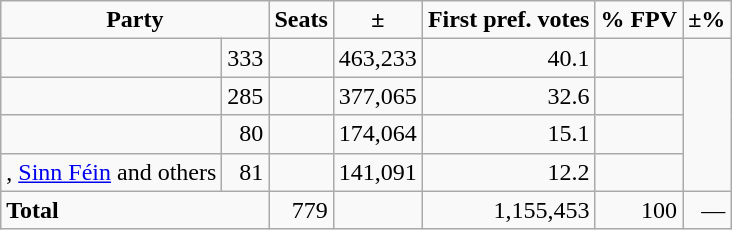<table class="wikitable">
<tr>
<td colspan="2" rowspan="1" align="center" valign="top"><strong>Party</strong></td>
<td valign="top"><strong>Seats</strong></td>
<td valign="top" align="center"><strong>±</strong></td>
<td valign="top"><strong>First pref. votes</strong></td>
<td valign="top"><strong>% FPV</strong></td>
<td valign="top" align="center"><strong>±%</strong></td>
</tr>
<tr>
<td></td>
<td align="right">333</td>
<td align="right"></td>
<td align="right">463,233</td>
<td align="right">40.1</td>
<td align="right"></td>
</tr>
<tr>
<td></td>
<td align="right">285</td>
<td align="right"></td>
<td align="right">377,065</td>
<td align="right">32.6</td>
<td align="right"></td>
</tr>
<tr>
<td></td>
<td align="right">80</td>
<td align="right"></td>
<td align="right">174,064</td>
<td align="right">15.1</td>
<td align="right"></td>
</tr>
<tr>
<td>, <a href='#'>Sinn Féin</a> and others</td>
<td align="right">81</td>
<td align="right"></td>
<td align="right">141,091</td>
<td align="right">12.2</td>
<td align="right"></td>
</tr>
<tr>
<td colspan="2" rowspan="1"><strong>Total</strong></td>
<td align="right">779</td>
<td align="right"></td>
<td align="right">1,155,453</td>
<td align="right">100</td>
<td align="right">—</td>
</tr>
</table>
